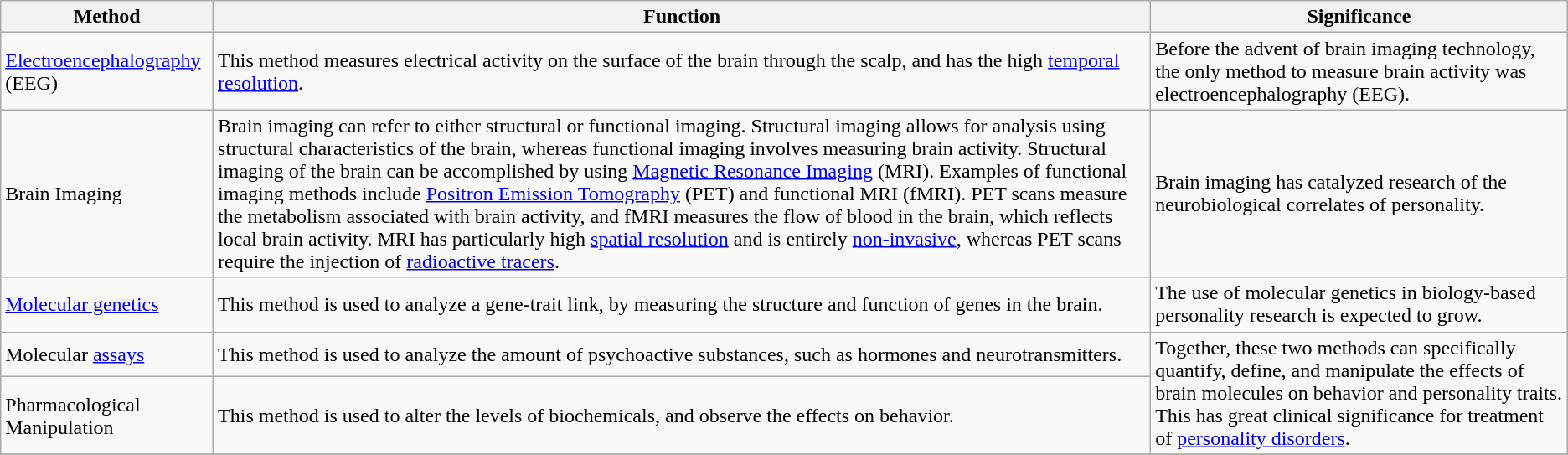<table class="wikitable">
<tr>
<th>Method</th>
<th>Function</th>
<th>Significance</th>
</tr>
<tr>
<td><a href='#'>Electroencephalography</a> (EEG)</td>
<td>This method measures electrical activity on the surface of the brain through the scalp, and has the high <a href='#'>temporal resolution</a>.</td>
<td>Before the advent of brain imaging technology, the only method to measure brain activity was electroencephalography (EEG).</td>
</tr>
<tr>
<td>Brain Imaging</td>
<td>Brain imaging can refer to either structural or functional imaging. Structural imaging allows for analysis using structural characteristics of the brain, whereas functional imaging involves measuring brain activity. Structural imaging of the brain can be accomplished by using <a href='#'>Magnetic Resonance Imaging</a> (MRI). Examples of functional imaging methods include <a href='#'>Positron Emission Tomography</a> (PET) and functional MRI (fMRI). PET scans measure the metabolism associated with brain activity, and fMRI measures the flow of blood in the brain, which reflects local brain activity. MRI has particularly high <a href='#'>spatial resolution</a> and is entirely <a href='#'>non-invasive</a>, whereas PET scans require the injection of <a href='#'>radioactive tracers</a>.</td>
<td>Brain imaging has catalyzed research of the neurobiological correlates of personality.</td>
</tr>
<tr>
<td><a href='#'>Molecular genetics</a></td>
<td>This method is used to analyze a gene-trait link, by measuring the structure and function of genes in the brain.</td>
<td>The use of molecular genetics in biology-based personality research is expected to grow.</td>
</tr>
<tr>
<td>Molecular <a href='#'>assays</a></td>
<td>This method is used to analyze the amount of psychoactive substances, such as hormones and neurotransmitters.</td>
<td rowspan="2">Together, these two methods can specifically quantify, define, and manipulate the effects of brain molecules on behavior and personality traits. This has great clinical significance for treatment of <a href='#'>personality disorders</a>.</td>
</tr>
<tr>
<td>Pharmacological Manipulation</td>
<td>This method is used to alter the levels of biochemicals, and observe the effects on behavior.</td>
</tr>
<tr>
</tr>
</table>
